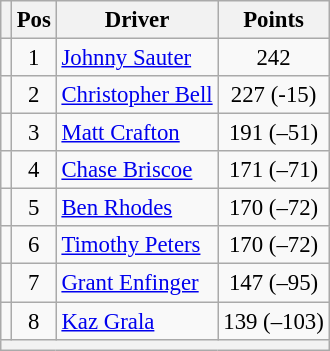<table class="wikitable" style="font-size: 95%;">
<tr>
<th></th>
<th>Pos</th>
<th>Driver</th>
<th>Points</th>
</tr>
<tr>
<td align="left"></td>
<td style="text-align:center;">1</td>
<td><a href='#'>Johnny Sauter</a></td>
<td style="text-align:center;">242</td>
</tr>
<tr>
<td align="left"></td>
<td style="text-align:center;">2</td>
<td><a href='#'>Christopher Bell</a></td>
<td style="text-align:center;">227 (-15)</td>
</tr>
<tr>
<td align="left"></td>
<td style="text-align:center;">3</td>
<td><a href='#'>Matt Crafton</a></td>
<td style="text-align:center;">191 (–51)</td>
</tr>
<tr>
<td align="left"></td>
<td style="text-align:center;">4</td>
<td><a href='#'>Chase Briscoe</a></td>
<td style="text-align:center;">171 (–71)</td>
</tr>
<tr>
<td align="left"></td>
<td style="text-align:center;">5</td>
<td><a href='#'>Ben Rhodes</a></td>
<td style="text-align:center;">170 (–72)</td>
</tr>
<tr>
<td align="left"></td>
<td style="text-align:center;">6</td>
<td><a href='#'>Timothy Peters</a></td>
<td style="text-align:center;">170 (–72)</td>
</tr>
<tr>
<td align="left"></td>
<td style="text-align:center;">7</td>
<td><a href='#'>Grant Enfinger</a></td>
<td style="text-align:center;">147 (–95)</td>
</tr>
<tr>
<td align="left"></td>
<td style="text-align:center;">8</td>
<td><a href='#'>Kaz Grala</a></td>
<td style="text-align:center;">139 (–103)</td>
</tr>
<tr class="sortbottom">
<th colspan="9"></th>
</tr>
</table>
